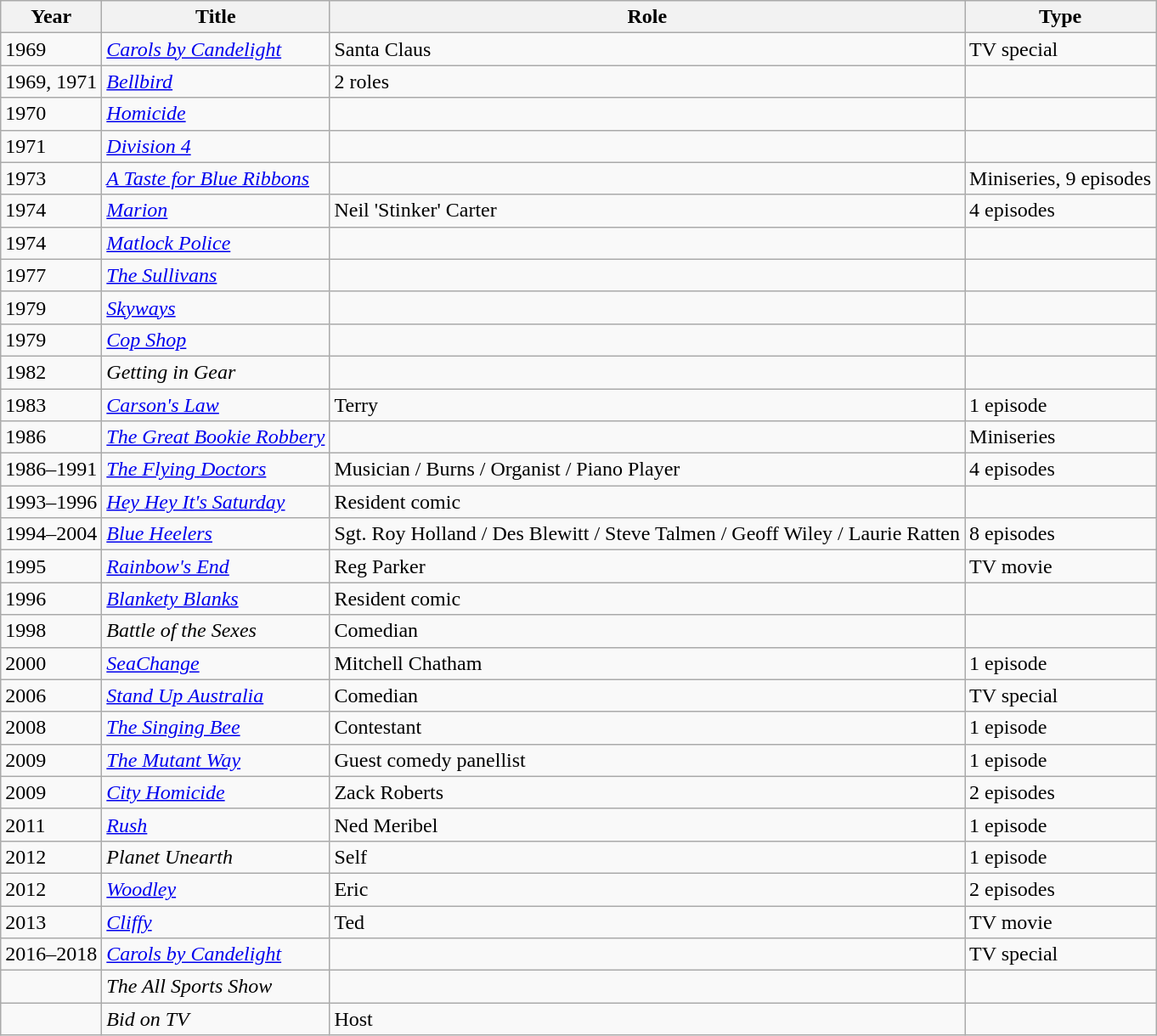<table class="wikitable">
<tr>
<th>Year</th>
<th>Title</th>
<th>Role</th>
<th>Type</th>
</tr>
<tr>
<td>1969</td>
<td><em><a href='#'>Carols by Candelight</a></em></td>
<td>Santa Claus</td>
<td>TV special</td>
</tr>
<tr>
<td>1969, 1971</td>
<td><em><a href='#'>Bellbird</a></em></td>
<td>2 roles</td>
<td></td>
</tr>
<tr>
<td>1970</td>
<td><em><a href='#'>Homicide</a></em></td>
<td></td>
<td></td>
</tr>
<tr>
<td>1971</td>
<td><em><a href='#'>Division 4</a></em></td>
<td></td>
<td></td>
</tr>
<tr>
<td>1973</td>
<td><em><a href='#'>A Taste for Blue Ribbons</a></em></td>
<td></td>
<td>Miniseries, 9 episodes</td>
</tr>
<tr>
<td>1974</td>
<td><em><a href='#'>Marion</a></em></td>
<td>Neil 'Stinker' Carter</td>
<td>4 episodes</td>
</tr>
<tr>
<td>1974</td>
<td><em><a href='#'>Matlock Police</a></em></td>
<td></td>
<td></td>
</tr>
<tr>
<td>1977</td>
<td><em><a href='#'>The Sullivans</a></em></td>
<td></td>
<td></td>
</tr>
<tr>
<td>1979</td>
<td><em><a href='#'>Skyways</a></em></td>
<td></td>
<td></td>
</tr>
<tr>
<td>1979</td>
<td><em><a href='#'>Cop Shop</a></em></td>
<td></td>
<td></td>
</tr>
<tr>
<td>1982</td>
<td><em>Getting in Gear</em></td>
<td></td>
<td></td>
</tr>
<tr>
<td>1983</td>
<td><em><a href='#'>Carson's Law</a></em></td>
<td>Terry</td>
<td>1 episode</td>
</tr>
<tr>
<td>1986</td>
<td><em><a href='#'>The Great Bookie Robbery</a></em></td>
<td></td>
<td>Miniseries</td>
</tr>
<tr>
<td>1986–1991</td>
<td><em><a href='#'>The Flying Doctors</a></em></td>
<td>Musician / Burns / Organist / Piano Player</td>
<td>4 episodes</td>
</tr>
<tr>
<td>1993–1996</td>
<td><em><a href='#'>Hey Hey It's Saturday</a></em></td>
<td>Resident comic</td>
<td></td>
</tr>
<tr>
<td>1994–2004</td>
<td><em><a href='#'>Blue Heelers</a></em></td>
<td>Sgt. Roy Holland / Des Blewitt / Steve Talmen / Geoff Wiley / Laurie Ratten</td>
<td>8 episodes</td>
</tr>
<tr>
<td>1995</td>
<td><em><a href='#'>Rainbow's End</a></em></td>
<td>Reg Parker</td>
<td>TV movie</td>
</tr>
<tr>
<td>1996</td>
<td><em><a href='#'>Blankety Blanks</a></em></td>
<td>Resident comic</td>
<td></td>
</tr>
<tr>
<td>1998</td>
<td><em>Battle of the Sexes</em></td>
<td>Comedian</td>
<td></td>
</tr>
<tr>
<td>2000</td>
<td><em><a href='#'>SeaChange</a></em></td>
<td>Mitchell Chatham</td>
<td>1 episode</td>
</tr>
<tr>
<td>2006</td>
<td><em><a href='#'>Stand Up Australia</a></em></td>
<td>Comedian</td>
<td>TV special</td>
</tr>
<tr>
<td>2008</td>
<td><em><a href='#'>The Singing Bee</a></em></td>
<td>Contestant</td>
<td>1 episode</td>
</tr>
<tr>
<td>2009</td>
<td><em><a href='#'>The Mutant Way</a></em></td>
<td>Guest comedy panellist</td>
<td>1 episode</td>
</tr>
<tr>
<td>2009</td>
<td><em><a href='#'>City Homicide</a></em></td>
<td>Zack Roberts</td>
<td>2 episodes</td>
</tr>
<tr>
<td>2011</td>
<td><em><a href='#'>Rush</a></em></td>
<td>Ned Meribel</td>
<td>1 episode</td>
</tr>
<tr>
<td>2012</td>
<td><em>Planet Unearth</em></td>
<td>Self</td>
<td>1 episode</td>
</tr>
<tr>
<td>2012</td>
<td><em><a href='#'>Woodley</a></em></td>
<td>Eric</td>
<td>2 episodes</td>
</tr>
<tr>
<td>2013</td>
<td><em><a href='#'>Cliffy</a></em></td>
<td>Ted</td>
<td>TV movie</td>
</tr>
<tr>
<td>2016–2018</td>
<td><em><a href='#'>Carols by Candelight</a></em></td>
<td></td>
<td>TV special</td>
</tr>
<tr>
<td></td>
<td><em>The All Sports Show</em></td>
<td></td>
<td></td>
</tr>
<tr>
<td></td>
<td><em>Bid on TV</em></td>
<td>Host</td>
<td></td>
</tr>
</table>
